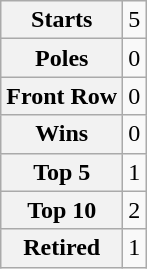<table class="wikitable" style="text-align:center">
<tr>
<th>Starts</th>
<td>5</td>
</tr>
<tr>
<th>Poles</th>
<td>0</td>
</tr>
<tr>
<th>Front Row</th>
<td>0</td>
</tr>
<tr>
<th>Wins</th>
<td>0</td>
</tr>
<tr>
<th>Top 5</th>
<td>1</td>
</tr>
<tr>
<th>Top 10</th>
<td>2</td>
</tr>
<tr>
<th>Retired</th>
<td>1</td>
</tr>
</table>
